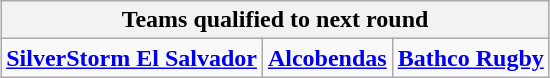<table class="wikitable" style="text-align: center; margin: 0 auto;">
<tr>
<th colspan="5">Teams qualified to next round</th>
</tr>
<tr>
<td><strong><a href='#'>SilverStorm El Salvador</a></strong></td>
<td><strong><a href='#'>Alcobendas</a></strong></td>
<td><strong><a href='#'>Bathco Rugby</a></strong></td>
</tr>
</table>
